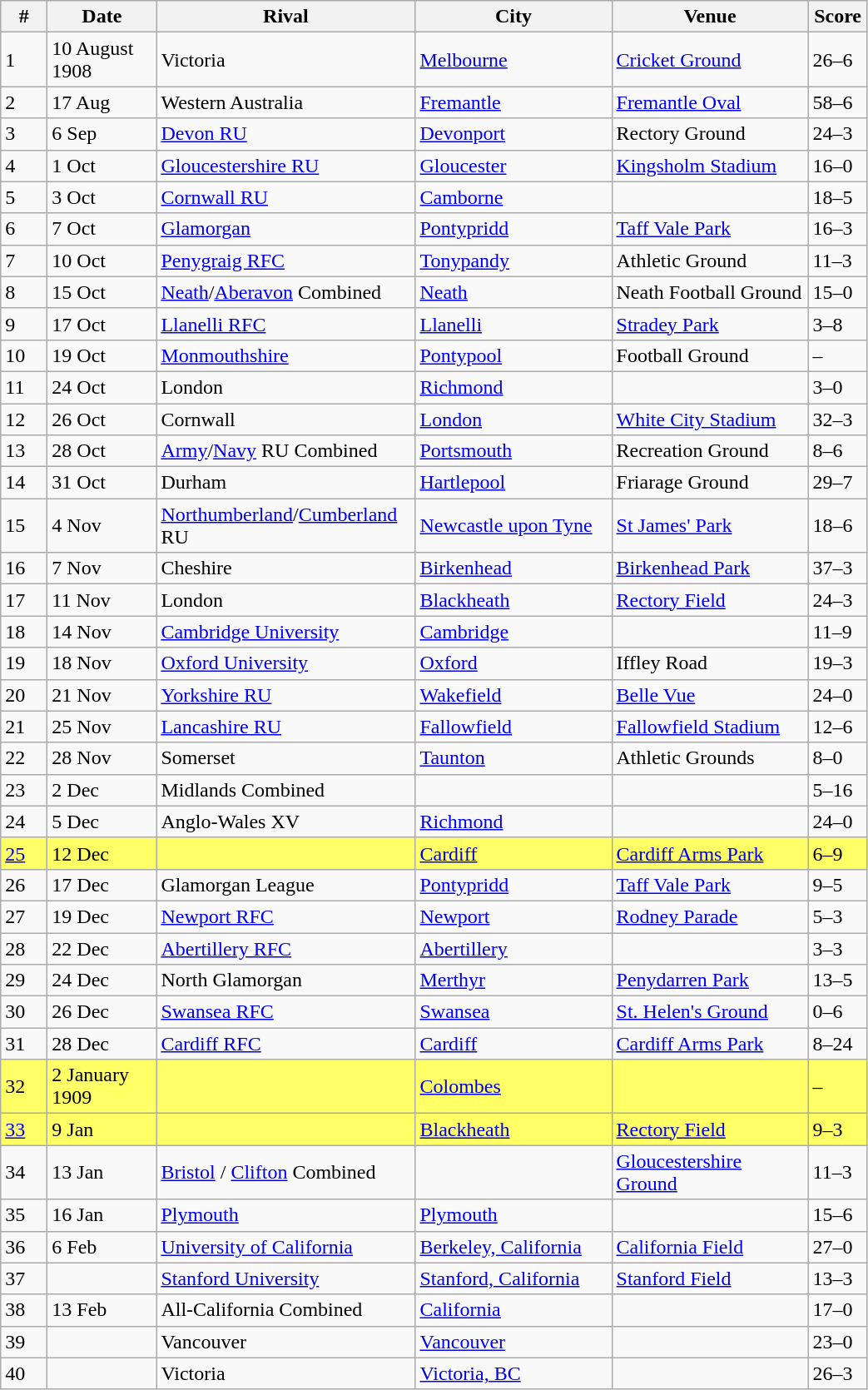<table class="wikitable sortable">
<tr>
<th width=30px>#</th>
<th width=80px>Date</th>
<th width=200px>Rival</th>
<th width=150px>City</th>
<th width=150px>Venue</th>
<th width=40px>Score</th>
</tr>
<tr>
<td>1</td>
<td>10 August 1908</td>
<td>Victoria</td>
<td><a href='#'>Melbourne</a></td>
<td><a href='#'>Cricket Ground</a></td>
<td>26–6</td>
</tr>
<tr>
<td>2</td>
<td>17 Aug</td>
<td>Western Australia</td>
<td><a href='#'>Fremantle</a></td>
<td><a href='#'>Fremantle Oval</a></td>
<td>58–6</td>
</tr>
<tr>
<td>3</td>
<td>6 Sep</td>
<td><a href='#'>Devon RU</a></td>
<td><a href='#'>Devonport</a></td>
<td>Rectory Ground</td>
<td>24–3</td>
</tr>
<tr>
<td>4</td>
<td>1 Oct</td>
<td><a href='#'>Gloucestershire RU</a></td>
<td><a href='#'>Gloucester</a></td>
<td><a href='#'>Kingsholm Stadium</a></td>
<td>16–0</td>
</tr>
<tr>
<td>5</td>
<td>3 Oct</td>
<td><a href='#'>Cornwall RU</a></td>
<td><a href='#'>Camborne</a></td>
<td></td>
<td>18–5</td>
</tr>
<tr>
<td>6</td>
<td>7 Oct</td>
<td><a href='#'>Glamorgan</a></td>
<td><a href='#'>Pontypridd</a></td>
<td><a href='#'>Taff Vale Park</a></td>
<td>16–3</td>
</tr>
<tr>
<td>7</td>
<td>10 Oct</td>
<td><a href='#'>Penygraig RFC</a></td>
<td><a href='#'>Tonypandy</a></td>
<td>Athletic Ground</td>
<td>11–3</td>
</tr>
<tr>
<td>8</td>
<td>15 Oct</td>
<td><a href='#'>Neath</a>/<a href='#'>Aberavon</a> Combined</td>
<td><a href='#'>Neath</a></td>
<td>Neath Football Ground</td>
<td>15–0</td>
</tr>
<tr>
<td>9</td>
<td>17 Oct</td>
<td><a href='#'>Llanelli RFC</a></td>
<td><a href='#'>Llanelli</a></td>
<td><a href='#'>Stradey Park</a></td>
<td>3–8</td>
</tr>
<tr>
<td>10</td>
<td>19 Oct</td>
<td><a href='#'>Monmouthshire</a></td>
<td><a href='#'>Pontypool</a></td>
<td>Football Ground</td>
<td>– </td>
</tr>
<tr>
<td>11</td>
<td>24 Oct</td>
<td>London</td>
<td><a href='#'>Richmond</a></td>
<td></td>
<td>3–0</td>
</tr>
<tr>
<td>12</td>
<td>26 Oct</td>
<td>Cornwall</td>
<td><a href='#'>London</a></td>
<td><a href='#'>White City Stadium</a></td>
<td>32–3</td>
</tr>
<tr>
<td>13</td>
<td>28 Oct</td>
<td><a href='#'>Army</a>/<a href='#'>Navy</a> RU Combined</td>
<td><a href='#'>Portsmouth</a></td>
<td>Recreation Ground</td>
<td>8–6</td>
</tr>
<tr>
<td>14</td>
<td>31 Oct</td>
<td>Durham</td>
<td><a href='#'>Hartlepool</a></td>
<td>Friarage Ground</td>
<td>29–7</td>
</tr>
<tr>
<td>15</td>
<td>4 Nov</td>
<td><a href='#'>Northumberland</a>/<a href='#'>Cumberland</a> RU</td>
<td><a href='#'>Newcastle upon Tyne</a></td>
<td><a href='#'>St James' Park</a></td>
<td>18–6</td>
</tr>
<tr>
<td>16</td>
<td>7 Nov</td>
<td>Cheshire</td>
<td><a href='#'>Birkenhead</a></td>
<td><a href='#'>Birkenhead Park</a></td>
<td>37–3</td>
</tr>
<tr>
<td>17</td>
<td>11 Nov</td>
<td>London</td>
<td><a href='#'>Blackheath</a></td>
<td><a href='#'>Rectory Field</a></td>
<td>24–3</td>
</tr>
<tr>
<td>18</td>
<td>14 Nov</td>
<td><a href='#'>Cambridge University</a></td>
<td><a href='#'>Cambridge</a></td>
<td></td>
<td>11–9</td>
</tr>
<tr>
<td>19</td>
<td>18 Nov</td>
<td><a href='#'>Oxford University</a></td>
<td><a href='#'>Oxford</a></td>
<td>Iffley Road</td>
<td>19–3</td>
</tr>
<tr>
<td>20</td>
<td>21 Nov</td>
<td><a href='#'>Yorkshire RU</a></td>
<td><a href='#'>Wakefield</a></td>
<td><a href='#'>Belle Vue</a></td>
<td>24–0</td>
</tr>
<tr>
<td>21</td>
<td>25 Nov</td>
<td><a href='#'>Lancashire RU</a></td>
<td><a href='#'>Fallowfield</a></td>
<td><a href='#'>Fallowfield Stadium</a></td>
<td>12–6</td>
</tr>
<tr>
<td>22</td>
<td>28 Nov</td>
<td>Somerset</td>
<td><a href='#'>Taunton</a></td>
<td>Athletic Grounds</td>
<td>8–0</td>
</tr>
<tr>
<td>23</td>
<td>2 Dec</td>
<td>Midlands Combined</td>
<td></td>
<td></td>
<td>5–16</td>
</tr>
<tr>
<td>24</td>
<td>5 Dec</td>
<td>Anglo-Wales XV </td>
<td><a href='#'>Richmond</a></td>
<td></td>
<td>24–0</td>
</tr>
<tr bgcolor=#ffff66>
<td><a href='#'>25</a></td>
<td>12 Dec</td>
<td></td>
<td><a href='#'>Cardiff</a></td>
<td><a href='#'>Cardiff Arms Park</a></td>
<td>6–9</td>
</tr>
<tr>
<td>26</td>
<td>17 Dec</td>
<td>Glamorgan League</td>
<td><a href='#'>Pontypridd</a></td>
<td><a href='#'>Taff Vale Park</a></td>
<td>9–5</td>
</tr>
<tr>
<td>27</td>
<td>19 Dec</td>
<td><a href='#'>Newport RFC</a></td>
<td><a href='#'>Newport</a></td>
<td><a href='#'>Rodney Parade</a></td>
<td>5–3</td>
</tr>
<tr>
<td>28</td>
<td>22 Dec</td>
<td><a href='#'>Abertillery RFC</a></td>
<td><a href='#'>Abertillery</a></td>
<td></td>
<td>3–3</td>
</tr>
<tr>
<td>29</td>
<td>24 Dec</td>
<td>North Glamorgan</td>
<td><a href='#'>Merthyr</a></td>
<td><a href='#'>Penydarren Park</a></td>
<td>13–5</td>
</tr>
<tr>
<td>30</td>
<td>26 Dec</td>
<td><a href='#'>Swansea RFC</a></td>
<td><a href='#'>Swansea</a></td>
<td><a href='#'>St. Helen's Ground</a></td>
<td>0–6</td>
</tr>
<tr>
<td>31</td>
<td>28 Dec</td>
<td><a href='#'>Cardiff RFC</a></td>
<td><a href='#'>Cardiff</a></td>
<td><a href='#'>Cardiff Arms Park</a></td>
<td>8–24</td>
</tr>
<tr bgcolor=#ffff66>
<td>32</td>
<td>2 January 1909</td>
<td></td>
<td><a href='#'>Colombes</a></td>
<td></td>
<td>– </td>
</tr>
<tr bgcolor=#ffff66>
<td><a href='#'>33</a></td>
<td>9 Jan</td>
<td></td>
<td><a href='#'>Blackheath</a></td>
<td><a href='#'>Rectory Field</a></td>
<td>9–3</td>
</tr>
<tr>
<td>34</td>
<td>13 Jan</td>
<td><a href='#'>Bristol</a> / <a href='#'>Clifton</a> Combined</td>
<td></td>
<td><a href='#'>Gloucestershire Ground</a></td>
<td>11–3</td>
</tr>
<tr>
<td>35</td>
<td>16 Jan</td>
<td><a href='#'>Plymouth</a></td>
<td><a href='#'>Plymouth</a></td>
<td></td>
<td>15–6</td>
</tr>
<tr>
<td>36</td>
<td>6 Feb</td>
<td><a href='#'>University of California</a></td>
<td><a href='#'>Berkeley, California</a></td>
<td><a href='#'>California Field</a></td>
<td>27–0</td>
</tr>
<tr>
<td>37</td>
<td></td>
<td><a href='#'>Stanford University</a></td>
<td><a href='#'>Stanford, California</a></td>
<td><a href='#'>Stanford Field</a></td>
<td>13–3</td>
</tr>
<tr>
<td>38</td>
<td>13 Feb</td>
<td>All-California Combined</td>
<td><a href='#'>California</a></td>
<td></td>
<td>17–0</td>
</tr>
<tr>
<td>39</td>
<td></td>
<td>Vancouver</td>
<td><a href='#'>Vancouver</a></td>
<td></td>
<td>23–0</td>
</tr>
<tr>
<td>40</td>
<td></td>
<td>Victoria</td>
<td><a href='#'>Victoria, BC</a></td>
<td></td>
<td>26–3</td>
</tr>
</table>
